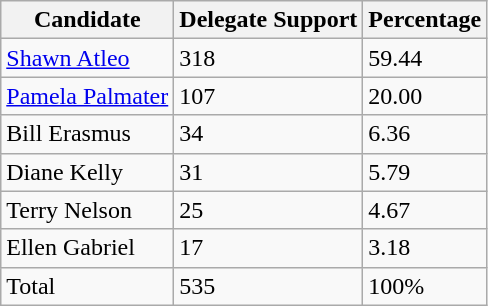<table class="wikitable">
<tr>
<th>Candidate</th>
<th>Delegate Support</th>
<th>Percentage</th>
</tr>
<tr>
<td><a href='#'>Shawn Atleo</a></td>
<td>318</td>
<td>59.44</td>
</tr>
<tr>
<td><a href='#'>Pamela Palmater</a></td>
<td>107</td>
<td>20.00</td>
</tr>
<tr>
<td>Bill Erasmus</td>
<td>34</td>
<td>6.36</td>
</tr>
<tr>
<td>Diane Kelly</td>
<td>31</td>
<td>5.79</td>
</tr>
<tr>
<td>Terry Nelson</td>
<td>25</td>
<td>4.67</td>
</tr>
<tr>
<td>Ellen Gabriel</td>
<td>17</td>
<td>3.18</td>
</tr>
<tr>
<td>Total</td>
<td>535</td>
<td>100%</td>
</tr>
</table>
